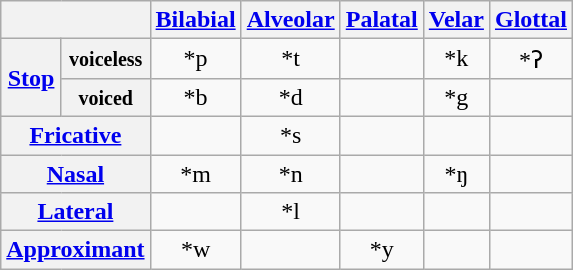<table class="wikitable" style="text-align: center;">
<tr>
<th colspan="2"></th>
<th><a href='#'>Bilabial</a></th>
<th><a href='#'>Alveolar</a></th>
<th><a href='#'>Palatal</a></th>
<th><a href='#'>Velar</a></th>
<th><a href='#'>Glottal</a></th>
</tr>
<tr>
<th rowspan="2"><a href='#'>Stop</a></th>
<th><small>voiceless</small></th>
<td>*p</td>
<td>*t</td>
<td></td>
<td>*k</td>
<td>*ʔ</td>
</tr>
<tr>
<th><small>voiced</small></th>
<td>*b</td>
<td>*d</td>
<td></td>
<td>*g</td>
<td></td>
</tr>
<tr>
<th colspan="2"><a href='#'>Fricative</a></th>
<td></td>
<td>*s</td>
<td></td>
<td></td>
<td></td>
</tr>
<tr>
<th colspan="2"><a href='#'>Nasal</a></th>
<td>*m</td>
<td>*n</td>
<td></td>
<td>*ŋ</td>
<td></td>
</tr>
<tr>
<th colspan="2"><a href='#'>Lateral</a></th>
<td></td>
<td>*l</td>
<td></td>
<td></td>
<td></td>
</tr>
<tr>
<th colspan="2"><a href='#'>Approximant</a></th>
<td>*w</td>
<td></td>
<td>*y</td>
<td></td>
<td></td>
</tr>
</table>
